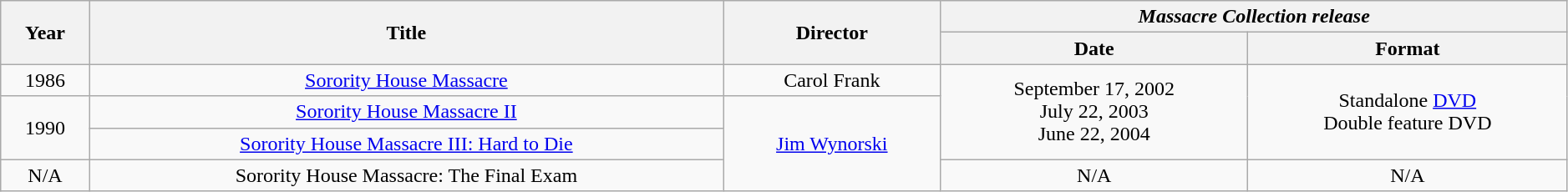<table class="wikitable" style="width:99%;">
<tr>
<th rowspan="2"><strong>Year</strong></th>
<th rowspan="2"><strong>Title</strong></th>
<th rowspan="2"><strong>Director</strong></th>
<th colspan="2"><strong><em>Massacre Collection<em> release<strong></th>
</tr>
<tr>
<th style="text-align:center;"></strong>Date<strong></th>
<th style="text-align:center;"></strong>Format<strong></th>
</tr>
<tr>
<td style="text-align:center;">1986</td>
<td style="text-align:center;"></em><a href='#'>Sorority House Massacre</a><em></td>
<td style="text-align:center;">Carol Frank</td>
<td rowspan="3" style="text-align:center;">September 17, 2002<br>July 22, 2003<br>June 22, 2004</td>
<td rowspan="3" style="text-align:center;">Standalone <a href='#'>DVD</a><br>Double feature DVD</td>
</tr>
<tr>
<td rowspan="2" style="text-align:center;">1990</td>
<td style="text-align:center;"></em><a href='#'>Sorority House Massacre II</a><em></td>
<td rowspan="3" style="text-align:center;"><a href='#'>Jim Wynorski</a></td>
</tr>
<tr>
<td style="text-align:center;"></em><a href='#'>Sorority House Massacre III: Hard to Die</a><em></td>
</tr>
<tr>
<td style="text-align:center;">N/A</td>
<td style="text-align:center;"></em>Sorority House Massacre: The Final Exam<em></td>
<td style="text-align:center;">N/A</td>
<td style="text-align:center;">N/A</td>
</tr>
</table>
